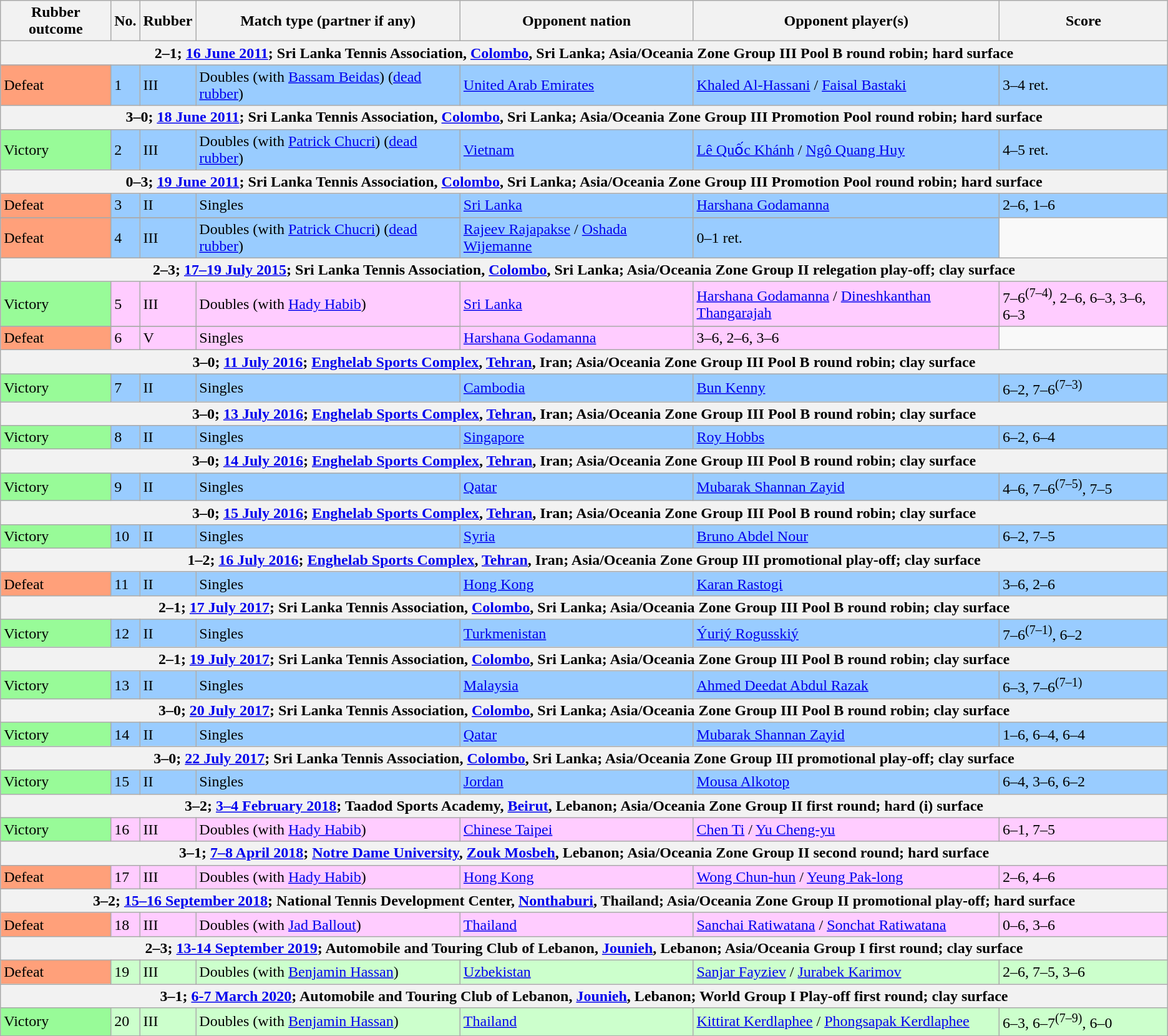<table class=wikitable>
<tr>
<th>Rubber outcome</th>
<th>No.</th>
<th>Rubber</th>
<th>Match type (partner if any)</th>
<th>Opponent nation</th>
<th>Opponent player(s)</th>
<th>Score</th>
</tr>
<tr>
<th colspan=7>2–1; <a href='#'>16 June 2011</a>; Sri Lanka Tennis Association, <a href='#'>Colombo</a>, Sri Lanka; Asia/Oceania Zone Group III Pool B round robin; hard surface</th>
</tr>
<tr bgcolor=#99CCFF>
<td bgcolor=FFA07A>Defeat</td>
<td>1</td>
<td>III</td>
<td>Doubles (with <a href='#'>Bassam Beidas</a>) (<a href='#'>dead rubber</a>)</td>
<td> <a href='#'>United Arab Emirates</a></td>
<td><a href='#'>Khaled Al-Hassani</a> / <a href='#'>Faisal Bastaki</a></td>
<td>3–4 ret.</td>
</tr>
<tr>
<th colspan=7>3–0; <a href='#'>18 June 2011</a>; Sri Lanka Tennis Association, <a href='#'>Colombo</a>, Sri Lanka; Asia/Oceania Zone Group III Promotion Pool round robin; hard surface</th>
</tr>
<tr bgcolor=#99CCFF>
<td bgcolor=98FB98>Victory</td>
<td>2</td>
<td>III</td>
<td>Doubles (with <a href='#'>Patrick Chucri</a>) (<a href='#'>dead rubber</a>)</td>
<td> <a href='#'>Vietnam</a></td>
<td><a href='#'>Lê Quốc Khánh</a> / <a href='#'>Ngô Quang Huy</a></td>
<td>4–5 ret.</td>
</tr>
<tr>
<th colspan=7>0–3; <a href='#'>19 June 2011</a>; Sri Lanka Tennis Association, <a href='#'>Colombo</a>, Sri Lanka; Asia/Oceania Zone Group III Promotion Pool round robin; hard surface</th>
</tr>
<tr bgcolor=#99CCFF>
<td bgcolor=FFA07A>Defeat</td>
<td>3</td>
<td>II</td>
<td>Singles</td>
<td rowspan=2> <a href='#'>Sri Lanka</a></td>
<td><a href='#'>Harshana Godamanna</a></td>
<td>2–6, 1–6</td>
</tr>
<tr>
</tr>
<tr bgcolor=#99CCFF>
<td bgcolor=FFA07A>Defeat</td>
<td>4</td>
<td>III</td>
<td>Doubles (with <a href='#'>Patrick Chucri</a>) (<a href='#'>dead rubber</a>)</td>
<td><a href='#'>Rajeev Rajapakse</a> / <a href='#'>Oshada Wijemanne</a></td>
<td>0–1 ret.</td>
</tr>
<tr>
<th colspan=7>2–3; <a href='#'>17–19 July 2015</a>; Sri Lanka Tennis Association, <a href='#'>Colombo</a>, Sri Lanka; Asia/Oceania Zone Group II relegation play-off; clay surface</th>
</tr>
<tr bgcolor=#FFCCFF>
<td bgcolor=98FB98>Victory</td>
<td>5</td>
<td>III</td>
<td>Doubles (with <a href='#'>Hady Habib</a>)</td>
<td rowspan=2> <a href='#'>Sri Lanka</a></td>
<td><a href='#'>Harshana Godamanna</a> / <a href='#'>Dineshkanthan Thangarajah</a></td>
<td>7–6<sup>(7–4)</sup>, 2–6, 6–3, 3–6, 6–3</td>
</tr>
<tr>
</tr>
<tr bgcolor=#FFCCFF>
<td bgcolor=FFA07A>Defeat</td>
<td>6</td>
<td>V</td>
<td>Singles</td>
<td><a href='#'>Harshana Godamanna</a></td>
<td>3–6, 2–6, 3–6</td>
</tr>
<tr>
<th colspan=7>3–0; <a href='#'>11 July 2016</a>; <a href='#'>Enghelab Sports Complex</a>, <a href='#'>Tehran</a>, Iran; Asia/Oceania Zone Group III Pool B round robin; clay surface</th>
</tr>
<tr bgcolor=#99CCFF>
<td bgcolor=98FB98>Victory</td>
<td>7</td>
<td>II</td>
<td>Singles</td>
<td> <a href='#'>Cambodia</a></td>
<td><a href='#'>Bun Kenny</a></td>
<td>6–2, 7–6<sup>(7–3)</sup></td>
</tr>
<tr>
<th colspan=7>3–0; <a href='#'>13 July 2016</a>; <a href='#'>Enghelab Sports Complex</a>, <a href='#'>Tehran</a>, Iran; Asia/Oceania Zone Group III Pool B round robin; clay surface</th>
</tr>
<tr bgcolor=#99CCFF>
<td bgcolor=98FB98>Victory</td>
<td>8</td>
<td>II</td>
<td>Singles</td>
<td> <a href='#'>Singapore</a></td>
<td><a href='#'>Roy Hobbs</a></td>
<td>6–2, 6–4</td>
</tr>
<tr>
<th colspan=7>3–0; <a href='#'>14 July 2016</a>; <a href='#'>Enghelab Sports Complex</a>, <a href='#'>Tehran</a>, Iran; Asia/Oceania Zone Group III Pool B round robin; clay surface</th>
</tr>
<tr bgcolor=#99CCFF>
<td bgcolor=98FB98>Victory</td>
<td>9</td>
<td>II</td>
<td>Singles</td>
<td> <a href='#'>Qatar</a></td>
<td><a href='#'>Mubarak Shannan Zayid</a></td>
<td>4–6, 7–6<sup>(7–5)</sup>, 7–5</td>
</tr>
<tr>
<th colspan=7>3–0; <a href='#'>15 July 2016</a>; <a href='#'>Enghelab Sports Complex</a>, <a href='#'>Tehran</a>, Iran; Asia/Oceania Zone Group III Pool B round robin; clay surface</th>
</tr>
<tr bgcolor=#99CCFF>
<td bgcolor=98FB98>Victory</td>
<td>10</td>
<td>II</td>
<td>Singles</td>
<td> <a href='#'>Syria</a></td>
<td><a href='#'>Bruno Abdel Nour</a></td>
<td>6–2, 7–5</td>
</tr>
<tr>
<th colspan=7>1–2; <a href='#'>16 July 2016</a>; <a href='#'>Enghelab Sports Complex</a>, <a href='#'>Tehran</a>, Iran; Asia/Oceania Zone Group III promotional play-off; clay surface</th>
</tr>
<tr bgcolor=#99CCFF>
<td bgcolor=FFA07A>Defeat</td>
<td>11</td>
<td>II</td>
<td>Singles</td>
<td> <a href='#'>Hong Kong</a></td>
<td><a href='#'>Karan Rastogi</a></td>
<td>3–6, 2–6</td>
</tr>
<tr>
<th colspan=7>2–1; <a href='#'>17 July 2017</a>; Sri Lanka Tennis Association, <a href='#'>Colombo</a>, Sri Lanka; Asia/Oceania Zone Group III Pool B round robin; clay surface</th>
</tr>
<tr bgcolor=#99CCFF>
<td bgcolor=98FB98>Victory</td>
<td>12</td>
<td>II</td>
<td>Singles</td>
<td> <a href='#'>Turkmenistan</a></td>
<td><a href='#'>Ýuriý Rogusskiý</a></td>
<td>7–6<sup>(7–1)</sup>, 6–2</td>
</tr>
<tr>
<th colspan=7>2–1; <a href='#'>19 July 2017</a>; Sri Lanka Tennis Association, <a href='#'>Colombo</a>, Sri Lanka; Asia/Oceania Zone Group III Pool B round robin; clay surface</th>
</tr>
<tr bgcolor=#99CCFF>
<td bgcolor=98FB98>Victory</td>
<td>13</td>
<td>II</td>
<td>Singles</td>
<td> <a href='#'>Malaysia</a></td>
<td><a href='#'>Ahmed Deedat Abdul Razak</a></td>
<td>6–3, 7–6<sup>(7–1)</sup></td>
</tr>
<tr>
<th colspan=7>3–0; <a href='#'>20 July 2017</a>; Sri Lanka Tennis Association, <a href='#'>Colombo</a>, Sri Lanka; Asia/Oceania Zone Group III Pool B round robin; clay surface</th>
</tr>
<tr bgcolor=#99CCFF>
<td bgcolor=98FB98>Victory</td>
<td>14</td>
<td>II</td>
<td>Singles</td>
<td> <a href='#'>Qatar</a></td>
<td><a href='#'>Mubarak Shannan Zayid</a></td>
<td>1–6, 6–4, 6–4</td>
</tr>
<tr>
<th colspan=7>3–0; <a href='#'>22 July 2017</a>; Sri Lanka Tennis Association, <a href='#'>Colombo</a>, Sri Lanka; Asia/Oceania Zone Group III promotional play-off; clay surface</th>
</tr>
<tr bgcolor=#99CCFF>
<td bgcolor=98FB98>Victory</td>
<td>15</td>
<td>II</td>
<td>Singles</td>
<td> <a href='#'>Jordan</a></td>
<td><a href='#'>Mousa Alkotop</a></td>
<td>6–4, 3–6, 6–2</td>
</tr>
<tr>
<th colspan=7>3–2; <a href='#'>3–4 February 2018</a>; Taadod Sports Academy, <a href='#'>Beirut</a>, Lebanon; Asia/Oceania Zone Group II first round; hard (i) surface</th>
</tr>
<tr bgcolor=#FFCCFF>
<td bgcolor=98FB98>Victory</td>
<td>16</td>
<td>III</td>
<td>Doubles (with <a href='#'>Hady Habib</a>)</td>
<td> <a href='#'>Chinese Taipei</a></td>
<td><a href='#'>Chen Ti</a> / <a href='#'>Yu Cheng-yu</a></td>
<td>6–1, 7–5</td>
</tr>
<tr>
<th colspan=7>3–1; <a href='#'>7–8 April 2018</a>; <a href='#'>Notre Dame University</a>, <a href='#'>Zouk Mosbeh</a>, Lebanon; Asia/Oceania Zone Group II second round; hard surface</th>
</tr>
<tr bgcolor=#FFCCFF>
<td bgcolor=FFA07A>Defeat</td>
<td>17</td>
<td>III</td>
<td>Doubles (with <a href='#'>Hady Habib</a>)</td>
<td> <a href='#'>Hong Kong</a></td>
<td><a href='#'>Wong Chun-hun</a> / <a href='#'>Yeung Pak-long</a></td>
<td>2–6, 4–6</td>
</tr>
<tr>
<th colspan=7>3–2; <a href='#'>15–16 September 2018</a>; National Tennis Development Center, <a href='#'>Nonthaburi</a>, Thailand; Asia/Oceania Zone Group II promotional play-off; hard surface</th>
</tr>
<tr bgcolor=#FFCCFF>
<td bgcolor=FFA07A>Defeat</td>
<td>18</td>
<td>III</td>
<td>Doubles (with <a href='#'>Jad Ballout</a>)</td>
<td> <a href='#'>Thailand</a></td>
<td><a href='#'>Sanchai Ratiwatana</a> / <a href='#'>Sonchat Ratiwatana</a></td>
<td>0–6, 3–6</td>
</tr>
<tr>
<th colspan=7>2–3; <a href='#'>13-14 September 2019</a>; Automobile and Touring Club of Lebanon, <a href='#'>Jounieh</a>, Lebanon; Asia/Oceania Group I first round; clay surface</th>
</tr>
<tr bgcolor=#CCFFCC>
<td bgcolor=FFA07A>Defeat</td>
<td>19</td>
<td>III</td>
<td>Doubles (with <a href='#'>Benjamin Hassan</a>)</td>
<td> <a href='#'>Uzbekistan</a></td>
<td><a href='#'>Sanjar Fayziev</a> / <a href='#'>Jurabek Karimov</a></td>
<td>2–6, 7–5, 3–6</td>
</tr>
<tr>
<th colspan=7>3–1; <a href='#'>6-7 March 2020</a>; Automobile and Touring Club of Lebanon, <a href='#'>Jounieh</a>, Lebanon; World Group I Play-off first round; clay surface</th>
</tr>
<tr bgcolor=#CCFFCC>
<td bgcolor=98FB98>Victory</td>
<td>20</td>
<td>III</td>
<td>Doubles (with <a href='#'>Benjamin Hassan</a>)</td>
<td> <a href='#'>Thailand</a></td>
<td><a href='#'>Kittirat Kerdlaphee</a> / <a href='#'>Phongsapak Kerdlaphee</a></td>
<td>6–3, 6–7<sup>(7–9)</sup>, 6–0</td>
</tr>
</table>
